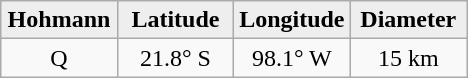<table class="wikitable">
<tr>
<th width="25%" style="background:#eeeeee;">Hohmann</th>
<th width="25%" style="background:#eeeeee;">Latitude</th>
<th width="25%" style="background:#eeeeee;">Longitude</th>
<th width="25%" style="background:#eeeeee;">Diameter</th>
</tr>
<tr>
<td align="center">Q</td>
<td align="center">21.8° S</td>
<td align="center">98.1° W</td>
<td align="center">15 km</td>
</tr>
</table>
